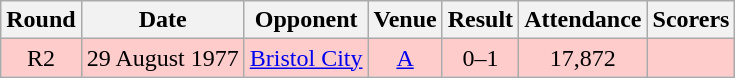<table class="wikitable" style="font-size:100%; text-align:center">
<tr>
<th>Round</th>
<th>Date</th>
<th>Opponent</th>
<th>Venue</th>
<th>Result</th>
<th>Attendance</th>
<th>Scorers</th>
</tr>
<tr style="background-color: #FFCCCC;">
<td>R2</td>
<td>29 August 1977</td>
<td><a href='#'>Bristol City</a></td>
<td><a href='#'>A</a></td>
<td>0–1</td>
<td>17,872</td>
<td></td>
</tr>
</table>
